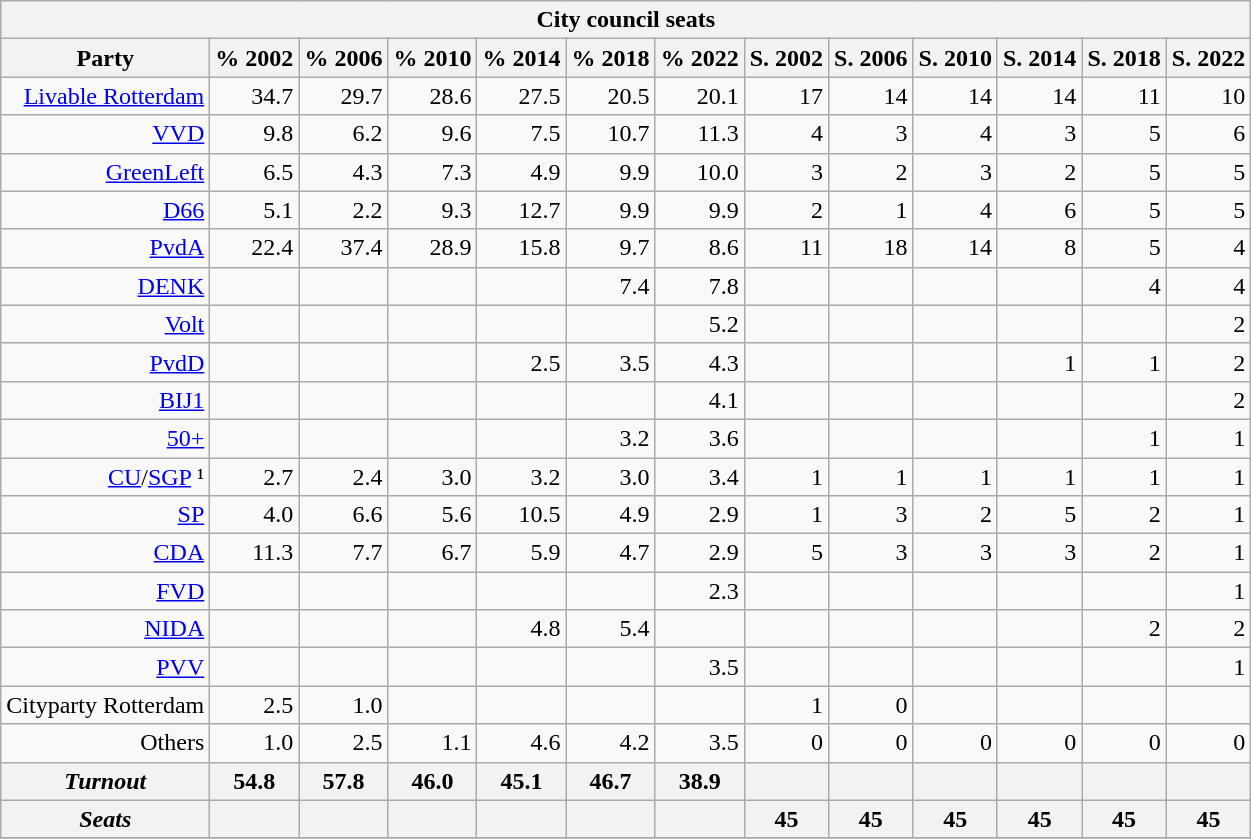<table class="wikitable mw-collapsible autocollapse sortable" style="text-align:right">
<tr>
<th colspan="13">City council seats</th>
</tr>
<tr>
<th>Party</th>
<th>% 2002</th>
<th>% 2006</th>
<th>% 2010</th>
<th>% 2014</th>
<th>% 2018</th>
<th>% 2022</th>
<th>S. 2002</th>
<th>S. 2006</th>
<th>S. 2010</th>
<th>S. 2014</th>
<th>S. 2018</th>
<th>S. 2022</th>
</tr>
<tr>
<td><a href='#'>Livable Rotterdam</a></td>
<td>34.7</td>
<td>29.7</td>
<td>28.6</td>
<td>27.5</td>
<td>20.5</td>
<td>20.1</td>
<td>17</td>
<td>14</td>
<td>14</td>
<td>14</td>
<td>11</td>
<td>10</td>
</tr>
<tr>
<td><a href='#'>VVD</a></td>
<td>9.8</td>
<td>6.2</td>
<td>9.6</td>
<td>7.5</td>
<td>10.7</td>
<td>11.3</td>
<td>4</td>
<td>3</td>
<td>4</td>
<td>3</td>
<td>5</td>
<td>6</td>
</tr>
<tr>
<td><a href='#'>GreenLeft</a></td>
<td>6.5</td>
<td>4.3</td>
<td>7.3</td>
<td>4.9</td>
<td>9.9</td>
<td>10.0</td>
<td>3</td>
<td>2</td>
<td>3</td>
<td>2</td>
<td>5</td>
<td>5</td>
</tr>
<tr>
<td><a href='#'>D66</a></td>
<td>5.1</td>
<td>2.2</td>
<td>9.3</td>
<td>12.7</td>
<td>9.9</td>
<td>9.9</td>
<td>2</td>
<td>1</td>
<td>4</td>
<td>6</td>
<td>5</td>
<td>5</td>
</tr>
<tr>
<td><a href='#'>PvdA</a></td>
<td>22.4</td>
<td>37.4</td>
<td>28.9</td>
<td>15.8</td>
<td>9.7</td>
<td>8.6</td>
<td>11</td>
<td>18</td>
<td>14</td>
<td>8</td>
<td>5</td>
<td>4</td>
</tr>
<tr>
<td><a href='#'>DENK</a></td>
<td></td>
<td></td>
<td></td>
<td></td>
<td>7.4</td>
<td>7.8</td>
<td></td>
<td></td>
<td></td>
<td></td>
<td>4</td>
<td>4</td>
</tr>
<tr>
<td><a href='#'>Volt</a></td>
<td></td>
<td></td>
<td></td>
<td></td>
<td></td>
<td>5.2</td>
<td></td>
<td></td>
<td></td>
<td></td>
<td></td>
<td>2</td>
</tr>
<tr>
<td><a href='#'>PvdD</a></td>
<td></td>
<td></td>
<td></td>
<td>2.5</td>
<td>3.5</td>
<td>4.3</td>
<td></td>
<td></td>
<td></td>
<td>1</td>
<td>1</td>
<td>2</td>
</tr>
<tr>
<td><a href='#'>BIJ1</a></td>
<td></td>
<td></td>
<td></td>
<td></td>
<td></td>
<td>4.1</td>
<td></td>
<td></td>
<td></td>
<td></td>
<td></td>
<td>2</td>
</tr>
<tr>
<td><a href='#'>50+</a></td>
<td></td>
<td></td>
<td></td>
<td></td>
<td>3.2</td>
<td>3.6</td>
<td></td>
<td></td>
<td></td>
<td></td>
<td>1</td>
<td>1</td>
</tr>
<tr>
<td><a href='#'>CU</a>/<a href='#'>SGP</a> ¹</td>
<td>2.7</td>
<td>2.4</td>
<td>3.0</td>
<td>3.2</td>
<td>3.0</td>
<td>3.4</td>
<td>1</td>
<td>1</td>
<td>1</td>
<td>1</td>
<td>1</td>
<td>1</td>
</tr>
<tr>
<td><a href='#'>SP</a></td>
<td>4.0</td>
<td>6.6</td>
<td>5.6</td>
<td>10.5</td>
<td>4.9</td>
<td>2.9</td>
<td>1</td>
<td>3</td>
<td>2</td>
<td>5</td>
<td>2</td>
<td>1</td>
</tr>
<tr>
<td><a href='#'>CDA</a></td>
<td>11.3</td>
<td>7.7</td>
<td>6.7</td>
<td>5.9</td>
<td>4.7</td>
<td>2.9</td>
<td>5</td>
<td>3</td>
<td>3</td>
<td>3</td>
<td>2</td>
<td>1</td>
</tr>
<tr>
<td><a href='#'>FVD</a></td>
<td></td>
<td></td>
<td></td>
<td></td>
<td></td>
<td>2.3</td>
<td></td>
<td></td>
<td></td>
<td></td>
<td></td>
<td>1</td>
</tr>
<tr>
<td><a href='#'>NIDA</a></td>
<td></td>
<td></td>
<td></td>
<td>4.8</td>
<td>5.4</td>
<td></td>
<td></td>
<td></td>
<td></td>
<td></td>
<td>2</td>
<td>2</td>
</tr>
<tr>
<td><a href='#'>PVV</a></td>
<td></td>
<td></td>
<td></td>
<td></td>
<td></td>
<td>3.5</td>
<td></td>
<td></td>
<td></td>
<td></td>
<td></td>
<td>1</td>
</tr>
<tr>
<td>Cityparty Rotterdam</td>
<td>2.5</td>
<td>1.0</td>
<td></td>
<td></td>
<td></td>
<td></td>
<td>1</td>
<td>0</td>
<td></td>
<td></td>
<td></td>
<td></td>
</tr>
<tr>
<td>Others</td>
<td>1.0</td>
<td>2.5</td>
<td>1.1</td>
<td>4.6</td>
<td>4.2</td>
<td>3.5</td>
<td>0</td>
<td>0</td>
<td>0</td>
<td>0</td>
<td>0</td>
<td>0</td>
</tr>
<tr>
<th><em>Turnout</em></th>
<th>54.8</th>
<th>57.8</th>
<th>46.0</th>
<th>45.1</th>
<th>46.7</th>
<th>38.9</th>
<th></th>
<th></th>
<th></th>
<th></th>
<th></th>
<th></th>
</tr>
<tr>
<th><em>Seats</em></th>
<th></th>
<th></th>
<th></th>
<th></th>
<th></th>
<th></th>
<th>45</th>
<th>45</th>
<th>45</th>
<th>45</th>
<th>45</th>
<th>45</th>
</tr>
<tr>
</tr>
</table>
